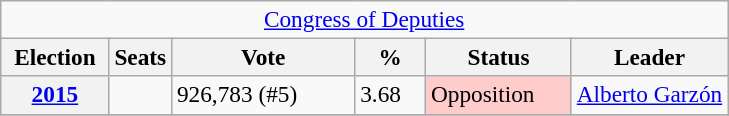<table class="wikitable" style="font-size:97%;">
<tr>
<td align="center" colspan="6"><a href='#'>Congress of Deputies</a></td>
</tr>
<tr>
<th width="65">Election</th>
<th>Seats</th>
<th width="115">Vote</th>
<th width="40">%</th>
<th width="90">Status</th>
<th>Leader</th>
</tr>
<tr>
<th><a href='#'>2015</a></th>
<td></td>
<td>926,783 (#5)</td>
<td>3.68</td>
<td style="background-color:#fcc;">Opposition</td>
<td><a href='#'>Alberto Garzón</a></td>
</tr>
<tr>
</tr>
</table>
